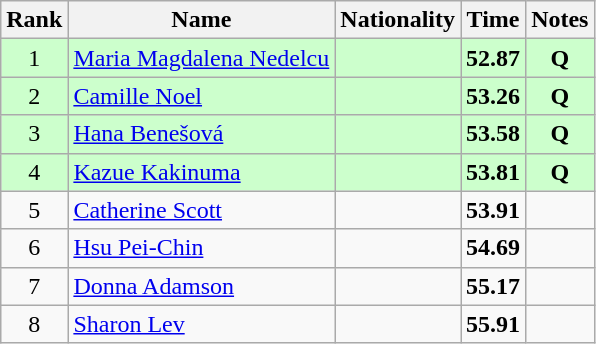<table class="wikitable sortable" style="text-align:center">
<tr>
<th>Rank</th>
<th>Name</th>
<th>Nationality</th>
<th>Time</th>
<th>Notes</th>
</tr>
<tr bgcolor=ccffcc>
<td>1</td>
<td align=left><a href='#'>Maria Magdalena Nedelcu</a></td>
<td align=left></td>
<td><strong>52.87</strong></td>
<td><strong>Q</strong></td>
</tr>
<tr bgcolor=ccffcc>
<td>2</td>
<td align=left><a href='#'>Camille Noel</a></td>
<td align=left></td>
<td><strong>53.26</strong></td>
<td><strong>Q</strong></td>
</tr>
<tr bgcolor=ccffcc>
<td>3</td>
<td align=left><a href='#'>Hana Benešová</a></td>
<td align=left></td>
<td><strong>53.58</strong></td>
<td><strong>Q</strong></td>
</tr>
<tr bgcolor=ccffcc>
<td>4</td>
<td align=left><a href='#'>Kazue Kakinuma</a></td>
<td align=left></td>
<td><strong>53.81</strong></td>
<td><strong>Q</strong></td>
</tr>
<tr>
<td>5</td>
<td align=left><a href='#'>Catherine Scott</a></td>
<td align=left></td>
<td><strong>53.91</strong></td>
<td></td>
</tr>
<tr>
<td>6</td>
<td align=left><a href='#'>Hsu Pei-Chin</a></td>
<td align=left></td>
<td><strong>54.69</strong></td>
<td></td>
</tr>
<tr>
<td>7</td>
<td align=left><a href='#'>Donna Adamson</a></td>
<td align=left></td>
<td><strong>55.17</strong></td>
<td></td>
</tr>
<tr>
<td>8</td>
<td align=left><a href='#'>Sharon Lev</a></td>
<td align=left></td>
<td><strong>55.91</strong></td>
<td></td>
</tr>
</table>
